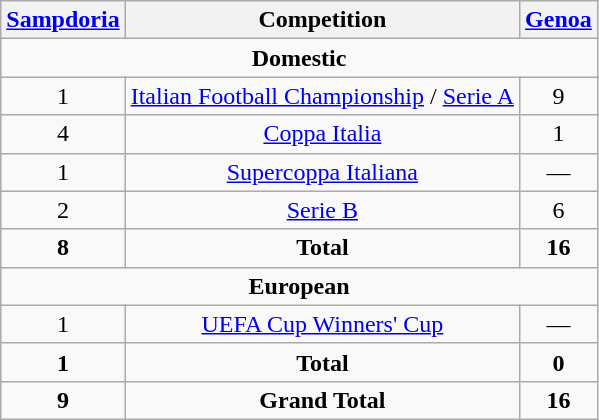<table class="wikitable sortable">
<tr>
<th><a href='#'>Sampdoria</a></th>
<th>Competition</th>
<th><a href='#'>Genoa</a></th>
</tr>
<tr style="text-align:center;">
<td colspan="4"><strong>Domestic</strong></td>
</tr>
<tr style="text-align:center;">
<td>1</td>
<td><a href='#'>Italian Football Championship</a> / <a href='#'>Serie A</a></td>
<td>9</td>
</tr>
<tr style="text-align:center;">
<td>4</td>
<td><a href='#'>Coppa Italia</a></td>
<td>1</td>
</tr>
<tr style="text-align:center;">
<td>1</td>
<td><a href='#'>Supercoppa Italiana</a></td>
<td>—</td>
</tr>
<tr style="text-align:center;">
<td>2</td>
<td><a href='#'>Serie B</a></td>
<td>6</td>
</tr>
<tr align="center">
<td><strong>8</strong></td>
<td><strong>Total</strong></td>
<td><strong>16</strong></td>
</tr>
<tr style="text-align:center;">
<td colspan="4"><strong>European</strong></td>
</tr>
<tr style="text-align:center;">
<td>1</td>
<td><a href='#'>UEFA Cup Winners' Cup</a></td>
<td>—</td>
</tr>
<tr style="text-align:center;">
<td><strong>1</strong></td>
<td><strong>Total</strong></td>
<td><strong>0</strong></td>
</tr>
<tr align="center">
<td><strong>9</strong></td>
<td><strong>Grand Total</strong></td>
<td><strong>16</strong></td>
</tr>
</table>
